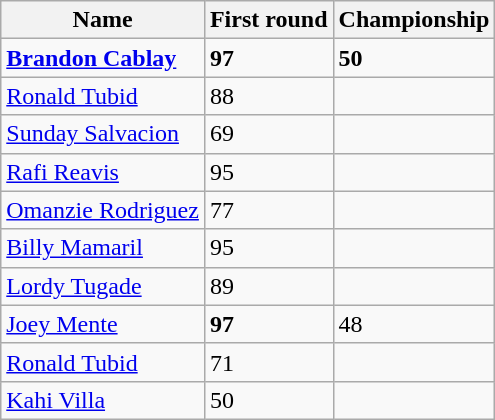<table class=wikitable>
<tr>
<th>Name</th>
<th>First round</th>
<th>Championship</th>
</tr>
<tr>
<td><strong><a href='#'>Brandon Cablay</a></strong></td>
<td><strong>97</strong></td>
<td><strong>50</strong></td>
</tr>
<tr>
<td><a href='#'>Ronald Tubid</a></td>
<td>88</td>
<td></td>
</tr>
<tr>
<td><a href='#'>Sunday Salvacion</a></td>
<td>69</td>
<td></td>
</tr>
<tr>
<td><a href='#'>Rafi Reavis</a></td>
<td>95</td>
<td></td>
</tr>
<tr>
<td><a href='#'>Omanzie Rodriguez</a></td>
<td>77</td>
<td></td>
</tr>
<tr>
<td><a href='#'>Billy Mamaril</a></td>
<td>95</td>
<td></td>
</tr>
<tr>
<td><a href='#'>Lordy Tugade</a></td>
<td>89</td>
<td></td>
</tr>
<tr>
<td><a href='#'>Joey Mente</a></td>
<td><strong>97</strong></td>
<td>48</td>
</tr>
<tr>
<td><a href='#'>Ronald Tubid</a></td>
<td>71</td>
<td></td>
</tr>
<tr>
<td><a href='#'>Kahi Villa</a></td>
<td>50</td>
<td></td>
</tr>
</table>
